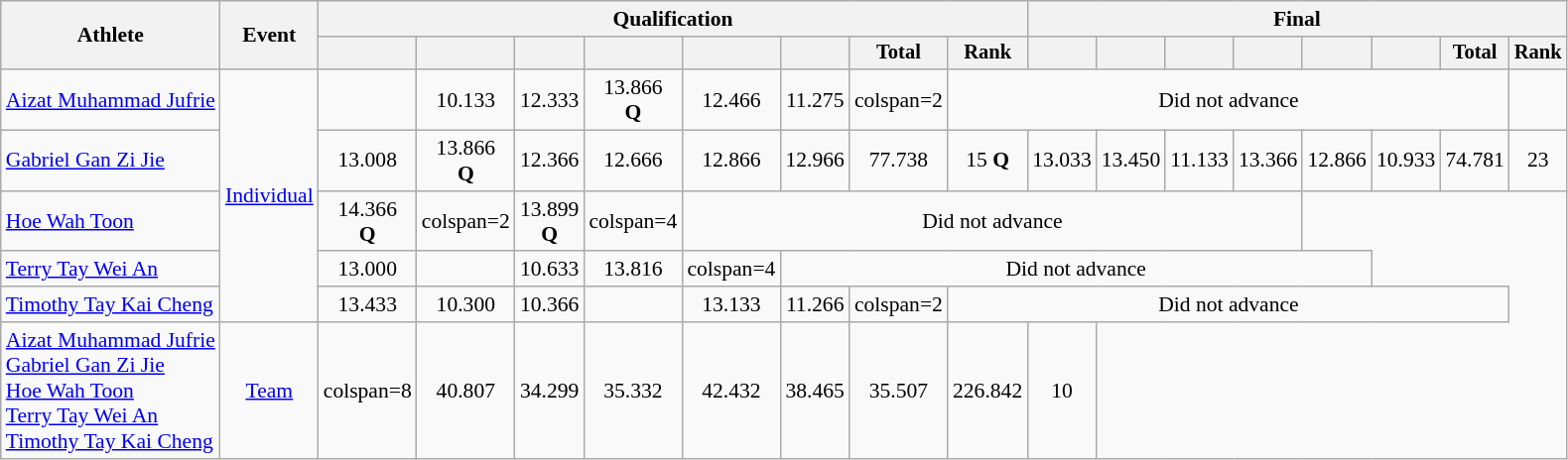<table class="wikitable" style="font-size:90%">
<tr>
<th rowspan=2>Athlete</th>
<th rowspan=2>Event</th>
<th colspan =8>Qualification</th>
<th colspan =8>Final</th>
</tr>
<tr style="font-size:95%">
<th></th>
<th></th>
<th></th>
<th></th>
<th></th>
<th></th>
<th>Total</th>
<th>Rank</th>
<th></th>
<th></th>
<th></th>
<th></th>
<th></th>
<th></th>
<th>Total</th>
<th>Rank</th>
</tr>
<tr align=center>
<td align=left><a href='#'>Aizat Muhammad Jufrie</a></td>
<td align=left rowspan=5><a href='#'>Individual</a></td>
<td></td>
<td>10.133</td>
<td>12.333</td>
<td>13.866<br><strong>Q</strong></td>
<td>12.466</td>
<td>11.275</td>
<td>colspan=2 </td>
<td colspan=8>Did not advance</td>
</tr>
<tr align=center>
<td align=left><a href='#'>Gabriel Gan Zi Jie</a></td>
<td>13.008</td>
<td>13.866<br><strong>Q</strong></td>
<td>12.366</td>
<td>12.666</td>
<td>12.866</td>
<td>12.966</td>
<td>77.738</td>
<td>15 <strong>Q</strong></td>
<td>13.033</td>
<td>13.450</td>
<td>11.133</td>
<td>13.366</td>
<td>12.866</td>
<td>10.933</td>
<td>74.781</td>
<td>23</td>
</tr>
<tr align=center>
<td align=left><a href='#'>Hoe Wah Toon</a></td>
<td>14.366<br><strong>Q</strong></td>
<td>colspan=2 </td>
<td>13.899<br><strong>Q</strong></td>
<td>colspan=4 </td>
<td colspan=8>Did not advance</td>
</tr>
<tr align=center>
<td align=left><a href='#'>Terry Tay Wei An</a></td>
<td>13.000</td>
<td></td>
<td>10.633</td>
<td>13.816</td>
<td>colspan=4 </td>
<td colspan=8>Did not advance</td>
</tr>
<tr align=center>
<td align=left><a href='#'>Timothy Tay Kai Cheng</a></td>
<td>13.433</td>
<td>10.300</td>
<td>10.366</td>
<td></td>
<td>13.133</td>
<td>11.266</td>
<td>colspan=2 </td>
<td colspan=8>Did not advance</td>
</tr>
<tr align=center>
<td align=left><a href='#'>Aizat Muhammad Jufrie</a><br><a href='#'>Gabriel Gan Zi Jie</a><br><a href='#'>Hoe Wah Toon</a><br><a href='#'>Terry Tay Wei An</a><br><a href='#'>Timothy Tay Kai Cheng</a></td>
<td><a href='#'>Team</a></td>
<td>colspan=8 </td>
<td>40.807</td>
<td>34.299</td>
<td>35.332</td>
<td>42.432</td>
<td>38.465</td>
<td>35.507</td>
<td>226.842</td>
<td>10</td>
</tr>
</table>
